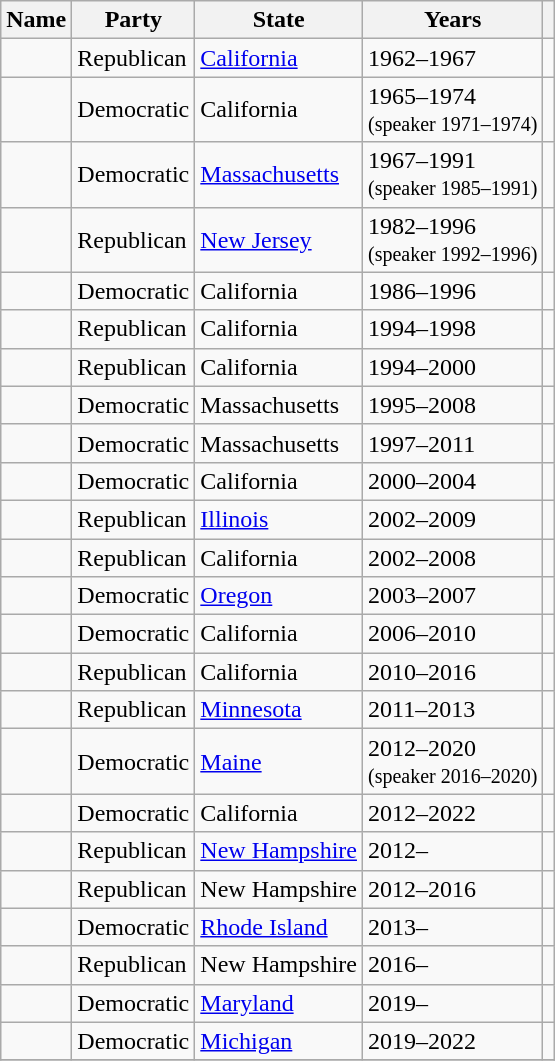<table class="wikitable sortable">
<tr>
<th>Name</th>
<th>Party</th>
<th>State</th>
<th>Years</th>
<th class="unsortable"></th>
</tr>
<tr>
<td></td>
<td>Republican</td>
<td><a href='#'>California</a></td>
<td>1962–1967</td>
<td></td>
</tr>
<tr>
<td></td>
<td>Democratic</td>
<td>California</td>
<td>1965–1974<br><small>(speaker 1971–1974)</small></td>
<td align=center></td>
</tr>
<tr>
<td></td>
<td>Democratic</td>
<td><a href='#'>Massachusetts</a></td>
<td>1967–1991<br><small>(speaker 1985–1991)</small></td>
<td></td>
</tr>
<tr>
<td></td>
<td>Republican</td>
<td><a href='#'>New Jersey</a></td>
<td>1982–1996<br><small>(speaker 1992–1996)</small></td>
<td></td>
</tr>
<tr>
<td></td>
<td>Democratic</td>
<td>California</td>
<td>1986–1996</td>
<td></td>
</tr>
<tr>
<td></td>
<td>Republican</td>
<td>California</td>
<td>1994–1998</td>
<td></td>
</tr>
<tr>
<td></td>
<td>Republican</td>
<td>California</td>
<td>1994–2000</td>
<td></td>
</tr>
<tr>
<td></td>
<td>Democratic</td>
<td>Massachusetts</td>
<td>1995–2008</td>
<td></td>
</tr>
<tr>
<td></td>
<td>Democratic</td>
<td>Massachusetts</td>
<td>1997–2011</td>
<td></td>
</tr>
<tr>
<td></td>
<td>Democratic</td>
<td>California</td>
<td>2000–2004</td>
<td></td>
</tr>
<tr>
<td></td>
<td>Republican</td>
<td><a href='#'>Illinois</a></td>
<td>2002–2009</td>
<td align=center></td>
</tr>
<tr>
<td></td>
<td>Republican</td>
<td>California</td>
<td>2002–2008</td>
<td></td>
</tr>
<tr>
<td></td>
<td>Democratic</td>
<td><a href='#'>Oregon</a></td>
<td>2003–2007</td>
<td></td>
</tr>
<tr>
<td></td>
<td>Democratic</td>
<td>California</td>
<td>2006–2010</td>
<td></td>
</tr>
<tr>
<td></td>
<td>Republican</td>
<td>California</td>
<td>2010–2016</td>
<td></td>
</tr>
<tr>
<td></td>
<td>Republican</td>
<td><a href='#'>Minnesota</a></td>
<td>2011–2013</td>
<td></td>
</tr>
<tr>
<td></td>
<td>Democratic</td>
<td><a href='#'>Maine</a></td>
<td>2012–2020<br><small>(speaker 2016–2020)</small></td>
<td></td>
</tr>
<tr>
<td></td>
<td>Democratic</td>
<td>California</td>
<td>2012–2022</td>
<td></td>
</tr>
<tr>
<td><strong></strong></td>
<td>Republican</td>
<td><a href='#'>New Hampshire</a></td>
<td>2012–</td>
<td></td>
</tr>
<tr>
<td></td>
<td>Republican</td>
<td>New Hampshire</td>
<td>2012–2016</td>
<td></td>
</tr>
<tr>
<td><strong></strong></td>
<td>Democratic</td>
<td><a href='#'>Rhode Island</a></td>
<td>2013–</td>
<td align=center></td>
</tr>
<tr>
<td><strong></strong></td>
<td>Republican</td>
<td>New Hampshire</td>
<td>2016–</td>
<td></td>
</tr>
<tr>
<td><strong></strong></td>
<td>Democratic</td>
<td><a href='#'>Maryland</a></td>
<td>2019–</td>
<td></td>
</tr>
<tr>
<td></td>
<td>Democratic</td>
<td><a href='#'>Michigan</a></td>
<td>2019–2022</td>
<td></td>
</tr>
<tr>
</tr>
</table>
